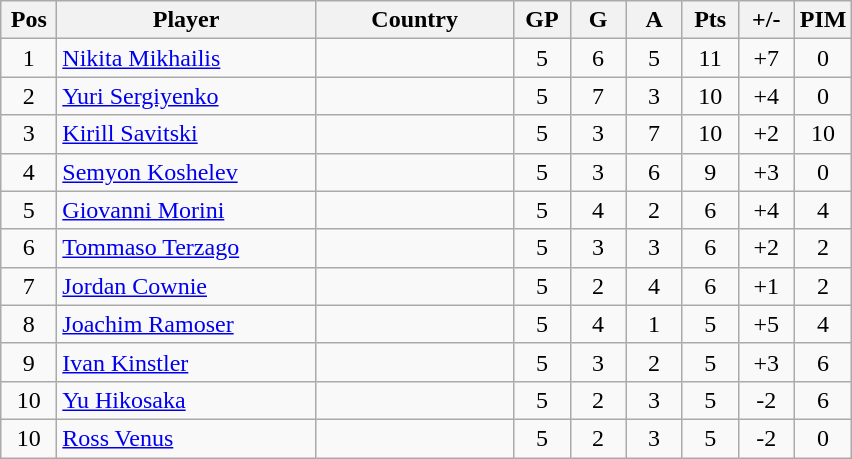<table class="wikitable sortable" style="text-align: center;">
<tr>
<th width=30>Pos</th>
<th width=165>Player</th>
<th width=125>Country</th>
<th width=30>GP</th>
<th width=30>G</th>
<th width=30>A</th>
<th width=30>Pts</th>
<th width=30>+/-</th>
<th width=30>PIM</th>
</tr>
<tr>
<td>1</td>
<td align=left><a href='#'>Nikita Mikhailis</a></td>
<td align=left></td>
<td>5</td>
<td>6</td>
<td>5</td>
<td>11</td>
<td>+7</td>
<td>0</td>
</tr>
<tr>
<td>2</td>
<td align=left><a href='#'>Yuri Sergiyenko</a></td>
<td align=left></td>
<td>5</td>
<td>7</td>
<td>3</td>
<td>10</td>
<td>+4</td>
<td>0</td>
</tr>
<tr>
<td>3</td>
<td align=left><a href='#'>Kirill Savitski</a></td>
<td align=left></td>
<td>5</td>
<td>3</td>
<td>7</td>
<td>10</td>
<td>+2</td>
<td>10</td>
</tr>
<tr>
<td>4</td>
<td align=left><a href='#'>Semyon Koshelev</a></td>
<td align=left></td>
<td>5</td>
<td>3</td>
<td>6</td>
<td>9</td>
<td>+3</td>
<td>0</td>
</tr>
<tr>
<td>5</td>
<td align=left><a href='#'>Giovanni Morini</a></td>
<td align=left></td>
<td>5</td>
<td>4</td>
<td>2</td>
<td>6</td>
<td>+4</td>
<td>4</td>
</tr>
<tr>
<td>6</td>
<td align=left><a href='#'>Tommaso Terzago</a></td>
<td align=left></td>
<td>5</td>
<td>3</td>
<td>3</td>
<td>6</td>
<td>+2</td>
<td>2</td>
</tr>
<tr>
<td>7</td>
<td align=left><a href='#'>Jordan Cownie</a></td>
<td align=left></td>
<td>5</td>
<td>2</td>
<td>4</td>
<td>6</td>
<td>+1</td>
<td>2</td>
</tr>
<tr>
<td>8</td>
<td align=left><a href='#'>Joachim Ramoser</a></td>
<td align=left></td>
<td>5</td>
<td>4</td>
<td>1</td>
<td>5</td>
<td>+5</td>
<td>4</td>
</tr>
<tr>
<td>9</td>
<td align=left><a href='#'>Ivan Kinstler</a></td>
<td align=left></td>
<td>5</td>
<td>3</td>
<td>2</td>
<td>5</td>
<td>+3</td>
<td>6</td>
</tr>
<tr>
<td>10</td>
<td align=left><a href='#'>Yu Hikosaka</a></td>
<td align=left></td>
<td>5</td>
<td>2</td>
<td>3</td>
<td>5</td>
<td>-2</td>
<td>6</td>
</tr>
<tr>
<td>10</td>
<td align=left><a href='#'>Ross Venus</a></td>
<td align=left></td>
<td>5</td>
<td>2</td>
<td>3</td>
<td>5</td>
<td>-2</td>
<td>0</td>
</tr>
</table>
